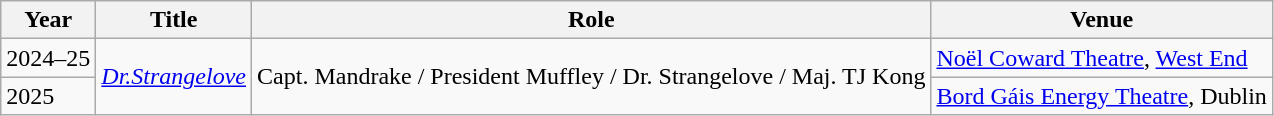<table class="wikitable">
<tr>
<th>Year</th>
<th>Title</th>
<th>Role</th>
<th>Venue</th>
</tr>
<tr>
<td>2024–25</td>
<td rowspan="2"><em><a href='#'>Dr.Strangelove</a></em></td>
<td rowspan="2">Capt. Mandrake / President Muffley / Dr. Strangelove / Maj. TJ Kong</td>
<td><a href='#'>Noël Coward Theatre</a>, <a href='#'>West End</a></td>
</tr>
<tr>
<td>2025</td>
<td><a href='#'>Bord Gáis Energy Theatre</a>, Dublin</td>
</tr>
</table>
